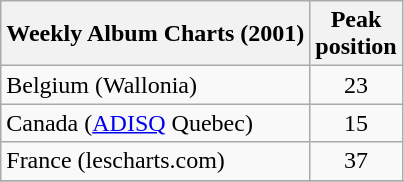<table class="wikitable sortable">
<tr>
<th align="left">Weekly Album Charts (2001)</th>
<th align="center">Peak<br>position</th>
</tr>
<tr>
<td align="left">Belgium (Wallonia)</td>
<td align="center">23</td>
</tr>
<tr>
<td align="left">Canada (<a href='#'>ADISQ</a> Quebec)</td>
<td align="center">15</td>
</tr>
<tr>
<td align="left">France (lescharts.com)</td>
<td align="center">37</td>
</tr>
<tr>
</tr>
</table>
